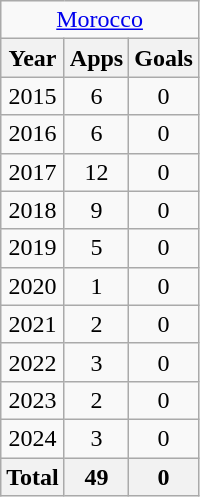<table class="wikitable" style="text-align:center">
<tr>
<td colspan="3"><a href='#'>Morocco</a></td>
</tr>
<tr>
<th>Year</th>
<th>Apps</th>
<th>Goals</th>
</tr>
<tr>
<td>2015</td>
<td>6</td>
<td>0</td>
</tr>
<tr>
<td>2016</td>
<td>6</td>
<td>0</td>
</tr>
<tr>
<td>2017</td>
<td>12</td>
<td>0</td>
</tr>
<tr>
<td>2018</td>
<td>9</td>
<td>0</td>
</tr>
<tr>
<td>2019</td>
<td>5</td>
<td>0</td>
</tr>
<tr>
<td>2020</td>
<td>1</td>
<td>0</td>
</tr>
<tr>
<td>2021</td>
<td>2</td>
<td>0</td>
</tr>
<tr>
<td>2022</td>
<td>3</td>
<td>0</td>
</tr>
<tr>
<td>2023</td>
<td>2</td>
<td>0</td>
</tr>
<tr>
<td>2024</td>
<td>3</td>
<td>0</td>
</tr>
<tr>
<th>Total</th>
<th>49</th>
<th>0</th>
</tr>
</table>
